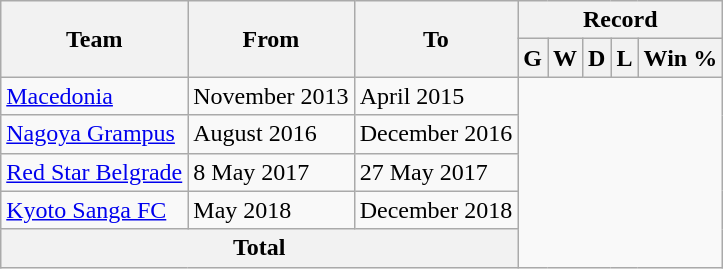<table class="wikitable" style="text-align:center">
<tr>
<th rowspan="2">Team</th>
<th rowspan="2">From</th>
<th rowspan="2">To</th>
<th colspan="5">Record</th>
</tr>
<tr>
<th>G</th>
<th>W</th>
<th>D</th>
<th>L</th>
<th>Win %</th>
</tr>
<tr>
<td align=left><a href='#'>Macedonia</a></td>
<td align=left>November 2013</td>
<td align=left>April 2015<br></td>
</tr>
<tr>
<td align="left"><a href='#'>Nagoya Grampus</a></td>
<td align="left">August 2016</td>
<td align="left">December 2016<br></td>
</tr>
<tr>
<td align="left"><a href='#'>Red Star Belgrade</a></td>
<td align="left">8 May 2017</td>
<td align="left">27 May 2017<br></td>
</tr>
<tr>
<td align="left"><a href='#'>Kyoto Sanga FC</a></td>
<td align="left">May 2018</td>
<td align="left">December 2018<br></td>
</tr>
<tr>
<th colspan="3">Total<br></th>
</tr>
</table>
